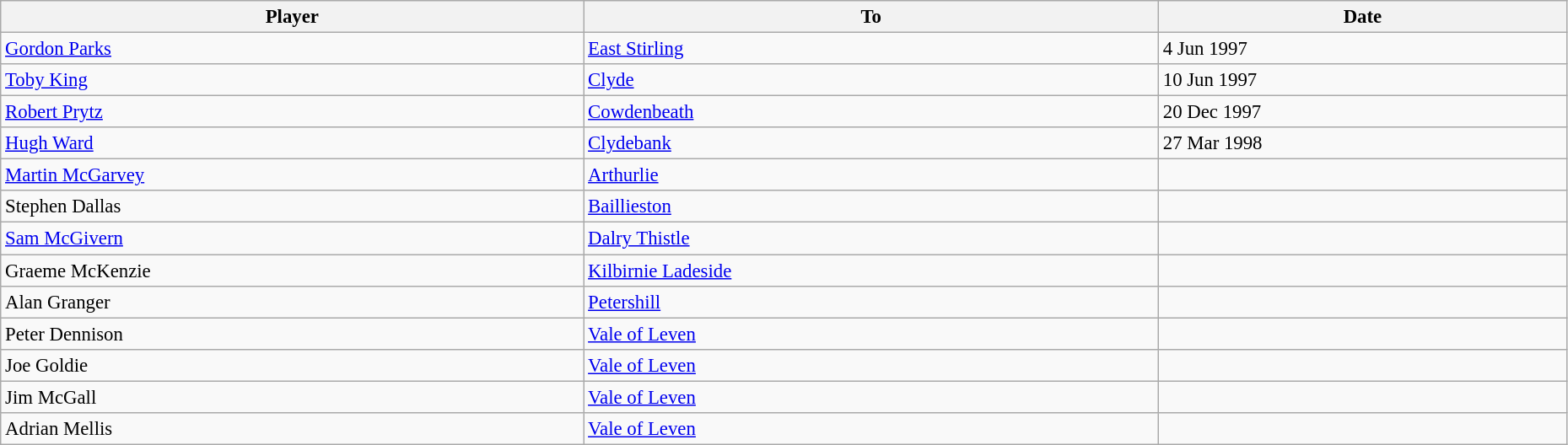<table class="wikitable" style="text-align:center; font-size:95%;width:98%; text-align:left">
<tr>
<th>Player</th>
<th>To</th>
<th>Date</th>
</tr>
<tr>
<td> <a href='#'>Gordon Parks</a></td>
<td> <a href='#'>East Stirling</a></td>
<td>4 Jun 1997</td>
</tr>
<tr>
<td> <a href='#'>Toby King</a></td>
<td> <a href='#'>Clyde</a></td>
<td>10 Jun 1997</td>
</tr>
<tr>
<td> <a href='#'>Robert Prytz</a></td>
<td> <a href='#'>Cowdenbeath</a></td>
<td>20 Dec 1997</td>
</tr>
<tr>
<td> <a href='#'>Hugh Ward</a></td>
<td> <a href='#'>Clydebank</a></td>
<td>27 Mar 1998</td>
</tr>
<tr>
<td> <a href='#'>Martin McGarvey</a></td>
<td> <a href='#'>Arthurlie</a></td>
<td></td>
</tr>
<tr>
<td> Stephen Dallas</td>
<td> <a href='#'>Baillieston</a></td>
<td></td>
</tr>
<tr>
<td> <a href='#'>Sam McGivern</a></td>
<td> <a href='#'>Dalry Thistle</a></td>
<td></td>
</tr>
<tr>
<td> Graeme McKenzie</td>
<td> <a href='#'>Kilbirnie Ladeside</a></td>
<td></td>
</tr>
<tr>
<td> Alan Granger</td>
<td> <a href='#'>Petershill</a></td>
<td></td>
</tr>
<tr>
<td> Peter Dennison</td>
<td> <a href='#'>Vale of Leven</a></td>
<td></td>
</tr>
<tr>
<td> Joe Goldie</td>
<td> <a href='#'>Vale of Leven</a></td>
<td></td>
</tr>
<tr>
<td> Jim McGall</td>
<td> <a href='#'>Vale of Leven</a></td>
<td></td>
</tr>
<tr>
<td> Adrian Mellis</td>
<td> <a href='#'>Vale of Leven</a></td>
<td></td>
</tr>
</table>
